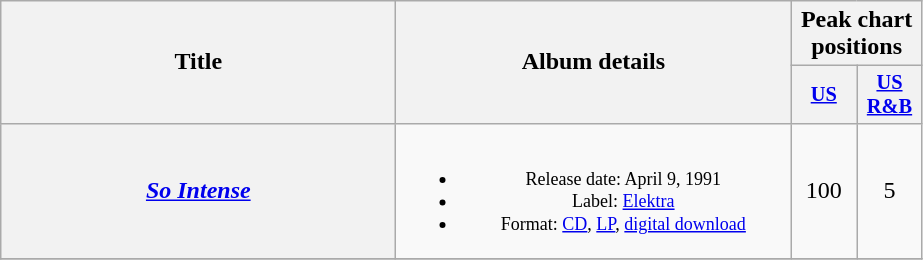<table class="wikitable plainrowheaders" style="text-align:center;" border="1">
<tr>
<th scope="col" rowspan="2" style="width:16em;">Title</th>
<th scope="col" rowspan="2" style="width:16em;">Album details</th>
<th scope="col" colspan="2">Peak chart positions</th>
</tr>
<tr>
<th scope="col" style="width:2.75em;font-size:85%;"><a href='#'>US</a><br></th>
<th scope="col" style="width:2.75em;font-size:85%;"><a href='#'>US R&B</a><br></th>
</tr>
<tr>
<th scope="row"><em><a href='#'>So Intense</a></em></th>
<td style="font-size:12px;"><br><ul><li>Release date: April 9, 1991</li><li>Label: <a href='#'>Elektra</a></li><li>Format: <a href='#'>CD</a>, <a href='#'>LP</a>, <a href='#'>digital download</a></li></ul></td>
<td>100</td>
<td>5</td>
</tr>
<tr>
</tr>
</table>
